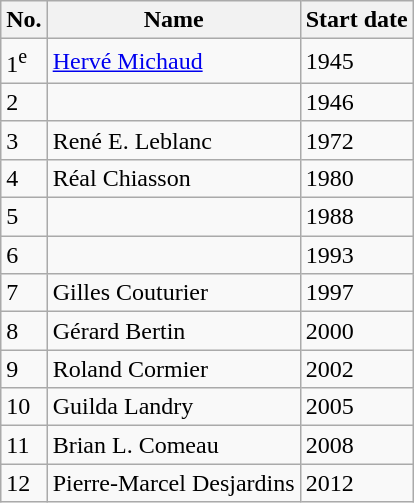<table class="wikitable">
<tr>
<th scope="col">No.</th>
<th scope="col">Name</th>
<th scope="col"><strong>Start date</strong></th>
</tr>
<tr>
<td>1<sup>e</sup></td>
<td><a href='#'>Hervé Michaud</a></td>
<td>1945</td>
</tr>
<tr>
<td>2</td>
<td></td>
<td>1946</td>
</tr>
<tr>
<td>3</td>
<td>René E. Leblanc</td>
<td>1972</td>
</tr>
<tr>
<td>4</td>
<td>Réal Chiasson</td>
<td>1980</td>
</tr>
<tr>
<td>5</td>
<td></td>
<td>1988</td>
</tr>
<tr>
<td>6</td>
<td></td>
<td>1993</td>
</tr>
<tr>
<td>7</td>
<td>Gilles Couturier</td>
<td>1997</td>
</tr>
<tr>
<td>8</td>
<td>Gérard Bertin</td>
<td>2000</td>
</tr>
<tr>
<td>9</td>
<td>Roland Cormier</td>
<td>2002</td>
</tr>
<tr>
<td>10</td>
<td>Guilda Landry</td>
<td>2005</td>
</tr>
<tr>
<td>11</td>
<td>Brian L. Comeau</td>
<td>2008</td>
</tr>
<tr>
<td>12</td>
<td>Pierre-Marcel Desjardins</td>
<td>2012</td>
</tr>
</table>
